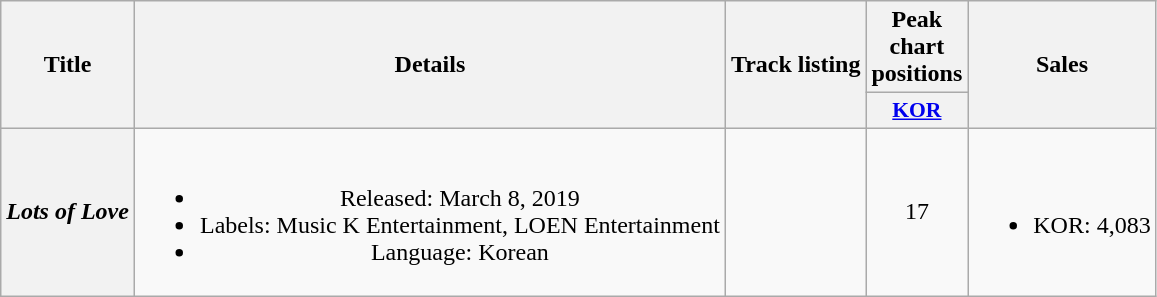<table class="wikitable plainrowheaders" style="text-align:center">
<tr>
<th scope="col" rowspan="2">Title</th>
<th scope="col" rowspan="2">Details</th>
<th scope="col" rowspan="2">Track listing</th>
<th scope="col" colspan="1">Peak chart positions</th>
<th scope="col" rowspan="2">Sales</th>
</tr>
<tr>
<th scope="col" style="width:2.5em;font-size:90%;"><a href='#'>KOR</a><br></th>
</tr>
<tr>
<th scope="row"><em>Lots of Love</em></th>
<td><br><ul><li>Released: March 8, 2019</li><li>Labels: Music K Entertainment, LOEN Entertainment</li><li>Language: Korean</li></ul></td>
<td align="left" style="font-size: 85%;"><br></td>
<td>17</td>
<td><br><ul><li>KOR: 4,083</li></ul></td>
</tr>
</table>
